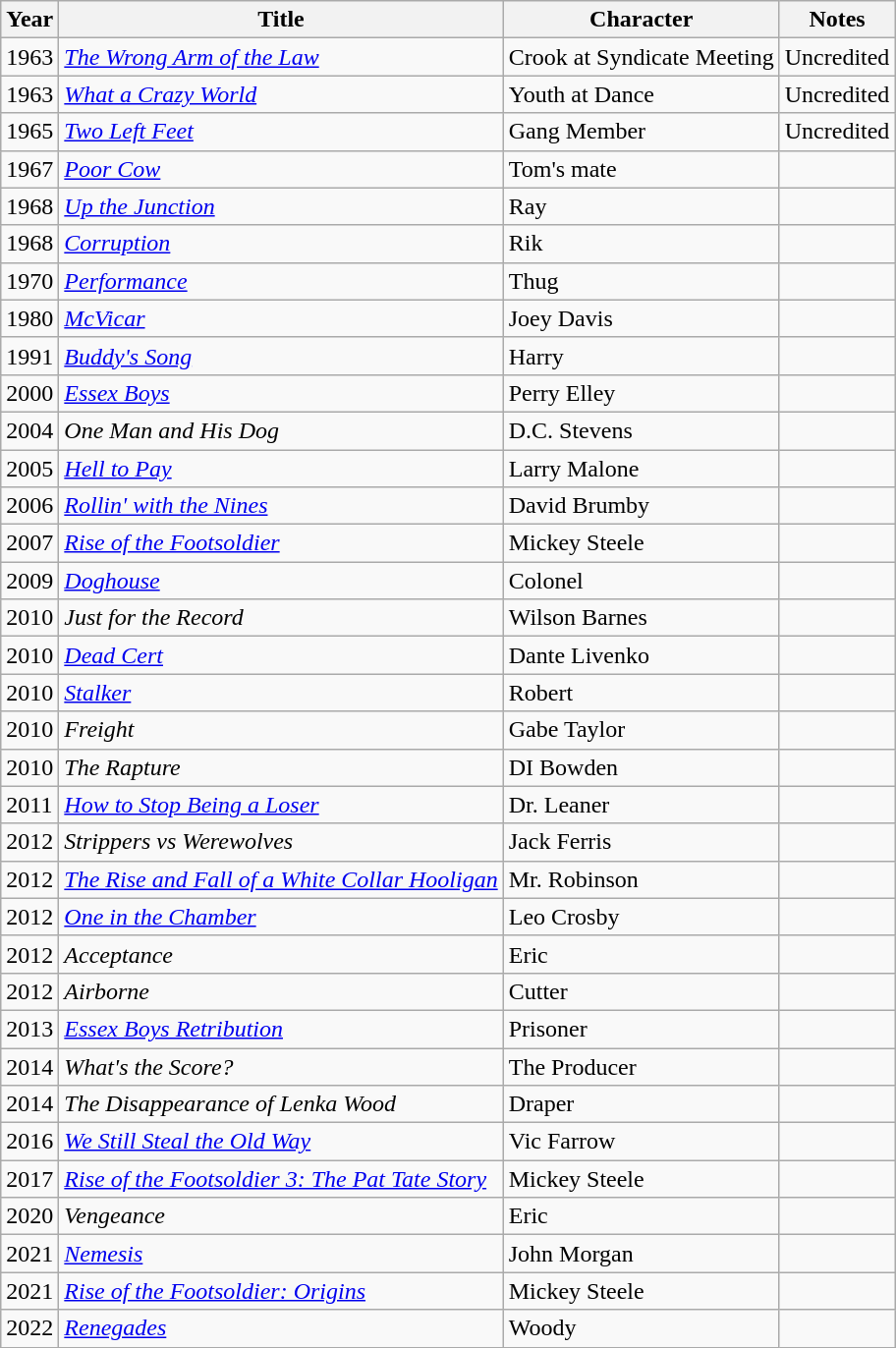<table class="wikitable sortable">
<tr>
<th>Year</th>
<th>Title</th>
<th>Character</th>
<th>Notes</th>
</tr>
<tr>
<td>1963</td>
<td><em><a href='#'>The Wrong Arm of the Law</a></em></td>
<td>Crook at Syndicate Meeting</td>
<td>Uncredited</td>
</tr>
<tr>
<td>1963</td>
<td><em><a href='#'>What a Crazy World</a></em></td>
<td>Youth at Dance</td>
<td>Uncredited</td>
</tr>
<tr>
<td>1965</td>
<td><em><a href='#'>Two Left Feet</a></em></td>
<td>Gang Member</td>
<td>Uncredited</td>
</tr>
<tr>
<td>1967</td>
<td><em><a href='#'>Poor Cow</a></em></td>
<td>Tom's mate</td>
<td></td>
</tr>
<tr>
<td>1968</td>
<td><em><a href='#'>Up the Junction</a></em></td>
<td>Ray</td>
<td></td>
</tr>
<tr>
<td>1968</td>
<td><em><a href='#'>Corruption</a></em></td>
<td>Rik</td>
<td></td>
</tr>
<tr>
<td>1970</td>
<td><em><a href='#'>Performance</a></em></td>
<td>Thug</td>
<td></td>
</tr>
<tr>
<td>1980</td>
<td><em><a href='#'>McVicar</a></em></td>
<td>Joey Davis</td>
<td></td>
</tr>
<tr>
<td>1991</td>
<td><em><a href='#'>Buddy's Song</a></em></td>
<td>Harry</td>
<td></td>
</tr>
<tr>
<td>2000</td>
<td><em><a href='#'>Essex Boys</a></em></td>
<td>Perry Elley</td>
<td></td>
</tr>
<tr>
<td>2004</td>
<td><em>One Man and His Dog</em></td>
<td>D.C. Stevens</td>
<td></td>
</tr>
<tr>
<td>2005</td>
<td><em><a href='#'>Hell to Pay</a></em></td>
<td>Larry Malone</td>
<td></td>
</tr>
<tr>
<td>2006</td>
<td><em><a href='#'>Rollin' with the Nines</a></em></td>
<td>David Brumby</td>
<td></td>
</tr>
<tr>
<td>2007</td>
<td><em><a href='#'>Rise of the Footsoldier</a></em></td>
<td>Mickey Steele</td>
<td></td>
</tr>
<tr>
<td>2009</td>
<td><em><a href='#'>Doghouse</a></em></td>
<td>Colonel</td>
<td></td>
</tr>
<tr>
<td>2010</td>
<td><em>Just for the Record</em></td>
<td>Wilson Barnes</td>
<td></td>
</tr>
<tr>
<td>2010</td>
<td><em><a href='#'>Dead Cert</a></em></td>
<td>Dante Livenko</td>
<td></td>
</tr>
<tr>
<td>2010</td>
<td><em><a href='#'>Stalker</a></em></td>
<td>Robert</td>
<td></td>
</tr>
<tr>
<td>2010</td>
<td><em>Freight</em></td>
<td>Gabe Taylor</td>
<td></td>
</tr>
<tr>
<td>2010</td>
<td><em>The Rapture</em></td>
<td>DI Bowden</td>
<td></td>
</tr>
<tr>
<td>2011</td>
<td><em><a href='#'>How to Stop Being a Loser</a></em></td>
<td>Dr. Leaner</td>
<td></td>
</tr>
<tr>
<td>2012</td>
<td><em>Strippers vs Werewolves</em></td>
<td>Jack Ferris</td>
<td></td>
</tr>
<tr>
<td>2012</td>
<td><em><a href='#'>The Rise and Fall of a White Collar Hooligan</a></em></td>
<td>Mr. Robinson</td>
<td></td>
</tr>
<tr>
<td>2012</td>
<td><em><a href='#'>One in the Chamber</a></em></td>
<td>Leo Crosby</td>
<td></td>
</tr>
<tr>
<td>2012</td>
<td><em>Acceptance</em></td>
<td>Eric</td>
<td></td>
</tr>
<tr>
<td>2012</td>
<td><em>Airborne</em></td>
<td>Cutter</td>
<td></td>
</tr>
<tr>
<td>2013</td>
<td><em><a href='#'>Essex Boys Retribution</a></em></td>
<td>Prisoner</td>
<td></td>
</tr>
<tr>
<td>2014</td>
<td><em>What's the Score?</em></td>
<td>The Producer</td>
<td></td>
</tr>
<tr>
<td>2014</td>
<td><em>The Disappearance of Lenka Wood</em></td>
<td>Draper</td>
<td></td>
</tr>
<tr>
<td>2016</td>
<td><em><a href='#'>We Still Steal the Old Way</a></em></td>
<td>Vic Farrow</td>
<td></td>
</tr>
<tr>
<td>2017</td>
<td><em><a href='#'>Rise of the Footsoldier 3: The Pat Tate Story</a></em></td>
<td>Mickey Steele</td>
<td></td>
</tr>
<tr>
<td>2020</td>
<td><em>Vengeance</em></td>
<td>Eric</td>
<td></td>
</tr>
<tr>
<td>2021</td>
<td><em><a href='#'>Nemesis</a></em></td>
<td>John Morgan</td>
<td></td>
</tr>
<tr>
<td>2021</td>
<td><em><a href='#'>Rise of the Footsoldier: Origins</a></em></td>
<td>Mickey Steele</td>
<td></td>
</tr>
<tr>
<td>2022</td>
<td><em><a href='#'>Renegades</a></em></td>
<td>Woody</td>
<td></td>
</tr>
</table>
